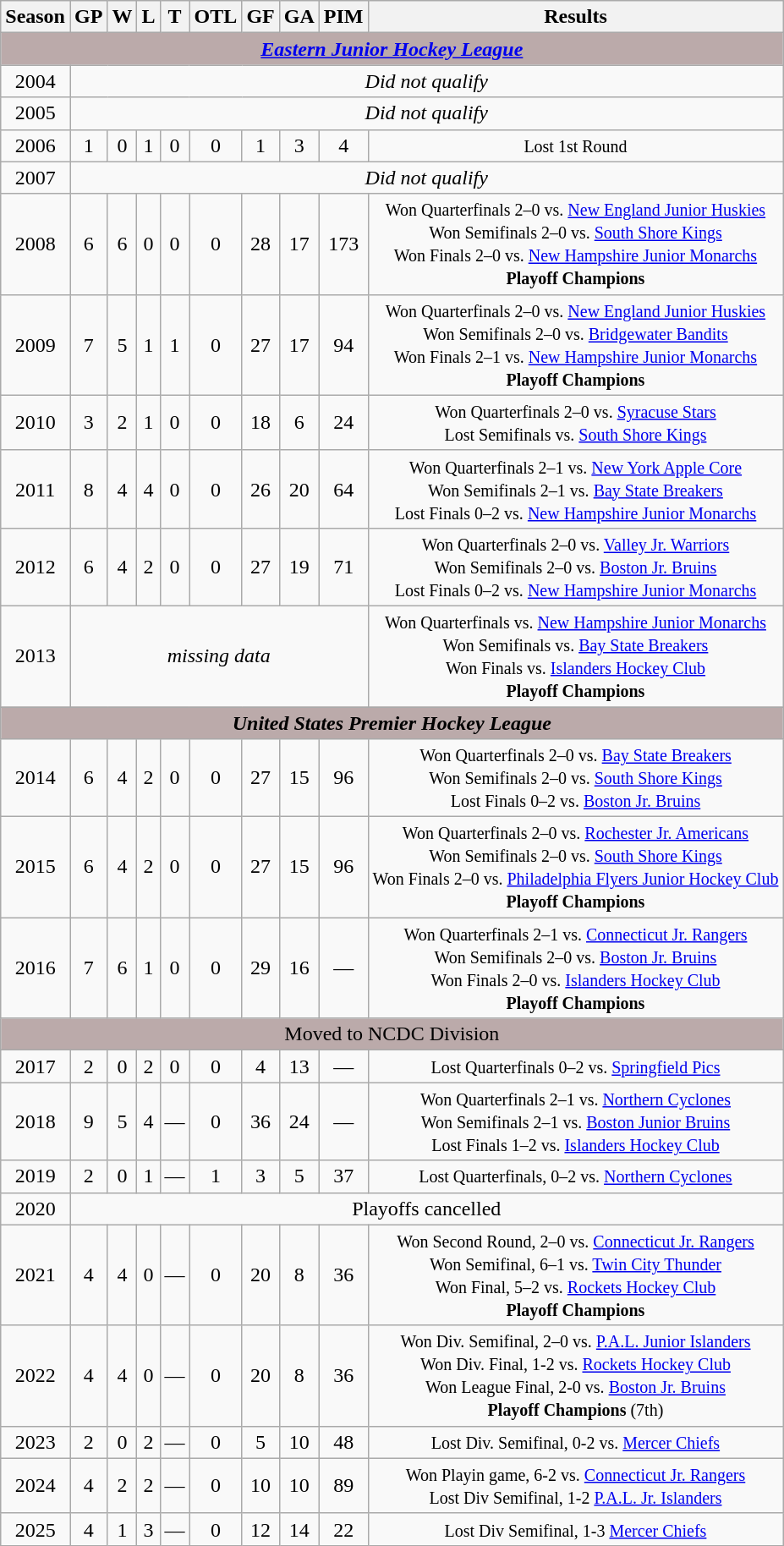<table class="wikitable" style="text-align:center">
<tr>
<th>Season</th>
<th>GP</th>
<th>W</th>
<th>L</th>
<th>T</th>
<th>OTL</th>
<th>GF</th>
<th>GA</th>
<th>PIM</th>
<th>Results</th>
</tr>
<tr bgcolor="#bbaaaa">
<td colspan="12"><strong><em><a href='#'>Eastern Junior Hockey League</a></em></strong></td>
</tr>
<tr>
<td>2004</td>
<td colspan=9><em>Did not qualify</em></td>
</tr>
<tr>
<td>2005</td>
<td colspan=9><em>Did not qualify</em></td>
</tr>
<tr>
<td>2006</td>
<td>1</td>
<td>0</td>
<td>1</td>
<td>0</td>
<td>0</td>
<td>1</td>
<td>3</td>
<td>4</td>
<td><small>Lost 1st Round</small></td>
</tr>
<tr>
<td>2007</td>
<td colspan=9><em>Did not qualify</em></td>
</tr>
<tr>
<td>2008</td>
<td>6</td>
<td>6</td>
<td>0</td>
<td>0</td>
<td>0</td>
<td>28</td>
<td>17</td>
<td>173</td>
<td><small>Won Quarterfinals 2–0 vs. <a href='#'>New England Junior Huskies</a><br>Won Semifinals 2–0 vs. <a href='#'>South Shore Kings</a><br>Won Finals 2–0 vs. <a href='#'>New Hampshire Junior Monarchs</a><br><strong>Playoff Champions</strong></small></td>
</tr>
<tr>
<td>2009</td>
<td>7</td>
<td>5</td>
<td>1</td>
<td>1</td>
<td>0</td>
<td>27</td>
<td>17</td>
<td>94</td>
<td><small>Won Quarterfinals 2–0 vs. <a href='#'>New England Junior Huskies</a><br>Won Semifinals 2–0 vs. <a href='#'>Bridgewater Bandits</a><br>Won Finals 2–1 vs. <a href='#'>New Hampshire Junior Monarchs</a><br><strong>Playoff Champions</strong></small></td>
</tr>
<tr>
<td>2010</td>
<td>3</td>
<td>2</td>
<td>1</td>
<td>0</td>
<td>0</td>
<td>18</td>
<td>6</td>
<td>24</td>
<td><small>Won Quarterfinals 2–0 vs. <a href='#'>Syracuse Stars</a><br>Lost Semifinals vs. <a href='#'>South Shore Kings</a></small></td>
</tr>
<tr>
<td>2011</td>
<td>8</td>
<td>4</td>
<td>4</td>
<td>0</td>
<td>0</td>
<td>26</td>
<td>20</td>
<td>64</td>
<td><small>Won Quarterfinals 2–1 vs. <a href='#'>New York Apple Core</a><br>Won Semifinals 2–1 vs. <a href='#'>Bay State Breakers</a><br>Lost Finals 0–2 vs. <a href='#'>New Hampshire Junior Monarchs</a></small></td>
</tr>
<tr>
<td>2012</td>
<td>6</td>
<td>4</td>
<td>2</td>
<td>0</td>
<td>0</td>
<td>27</td>
<td>19</td>
<td>71</td>
<td><small>Won Quarterfinals 2–0 vs. <a href='#'>Valley Jr. Warriors</a><br>Won Semifinals 2–0 vs. <a href='#'>Boston Jr. Bruins</a><br>Lost Finals 0–2 vs. <a href='#'>New Hampshire Junior Monarchs</a></small></td>
</tr>
<tr>
<td>2013</td>
<td colspan=8><em>missing data</em></td>
<td><small>Won Quarterfinals vs. <a href='#'>New Hampshire Junior Monarchs</a><br>Won Semifinals vs. <a href='#'>Bay State Breakers</a><br>Won Finals vs. <a href='#'>Islanders Hockey Club</a><br><strong>Playoff Champions</strong></small></td>
</tr>
<tr bgcolor="#bbaaaa">
<td colspan="12"><strong><em>United States Premier Hockey League</em></strong></td>
</tr>
<tr>
<td>2014</td>
<td>6</td>
<td>4</td>
<td>2</td>
<td>0</td>
<td>0</td>
<td>27</td>
<td>15</td>
<td>96</td>
<td><small>Won Quarterfinals 2–0 vs. <a href='#'>Bay State Breakers</a><br>Won Semifinals 2–0 vs. <a href='#'>South Shore Kings</a><br>Lost Finals 0–2 vs. <a href='#'>Boston Jr. Bruins</a></small></td>
</tr>
<tr>
<td>2015</td>
<td>6</td>
<td>4</td>
<td>2</td>
<td>0</td>
<td>0</td>
<td>27</td>
<td>15</td>
<td>96</td>
<td><small>Won Quarterfinals 2–0 vs. <a href='#'>Rochester Jr. Americans</a><br>Won Semifinals 2–0 vs. <a href='#'>South Shore Kings</a><br>Won Finals 2–0 vs. <a href='#'>Philadelphia Flyers Junior Hockey Club</a><br><strong>Playoff Champions</strong></small></td>
</tr>
<tr>
<td>2016</td>
<td>7</td>
<td>6</td>
<td>1</td>
<td>0</td>
<td>0</td>
<td>29</td>
<td>16</td>
<td>—</td>
<td><small>Won Quarterfinals 2–1 vs. <a href='#'>Connecticut Jr. Rangers</a><br>Won Semifinals 2–0 vs. <a href='#'>Boston Jr. Bruins</a><br>Won Finals 2–0 vs. <a href='#'>Islanders Hockey Club</a><br><strong>Playoff Champions</strong></small></td>
</tr>
<tr bgcolor="#bbaaaa">
<td colspan="12">Moved to NCDC Division</td>
</tr>
<tr>
<td>2017</td>
<td>2</td>
<td>0</td>
<td>2</td>
<td>0</td>
<td>0</td>
<td>4</td>
<td>13</td>
<td>—</td>
<td><small>Lost Quarterfinals 0–2 vs. <a href='#'>Springfield Pics</a></small></td>
</tr>
<tr>
<td>2018</td>
<td>9</td>
<td>5</td>
<td>4</td>
<td>—</td>
<td>0</td>
<td>36</td>
<td>24</td>
<td>—</td>
<td><small>Won Quarterfinals 2–1 vs. <a href='#'>Northern Cyclones</a><br>Won Semifinals 2–1 vs. <a href='#'>Boston Junior Bruins</a><br>Lost Finals 1–2 vs. <a href='#'>Islanders Hockey Club</a></small></td>
</tr>
<tr>
<td>2019</td>
<td>2</td>
<td>0</td>
<td>1</td>
<td>—</td>
<td>1</td>
<td>3</td>
<td>5</td>
<td>37</td>
<td><small>Lost Quarterfinals, 0–2 vs. <a href='#'>Northern Cyclones</a></small></td>
</tr>
<tr>
<td>2020</td>
<td colspan=10>Playoffs cancelled</td>
</tr>
<tr>
<td>2021</td>
<td>4</td>
<td>4</td>
<td>0</td>
<td>—</td>
<td>0</td>
<td>20</td>
<td>8</td>
<td>36</td>
<td><small>Won Second Round, 2–0 vs. <a href='#'>Connecticut Jr. Rangers</a><br>Won Semifinal, 6–1 vs. <a href='#'>Twin City Thunder</a><br>Won Final, 5–2 vs. <a href='#'>Rockets Hockey Club</a><br><strong>Playoff Champions</strong></small></td>
</tr>
<tr>
<td>2022</td>
<td>4</td>
<td>4</td>
<td>0</td>
<td>—</td>
<td>0</td>
<td>20</td>
<td>8</td>
<td>36</td>
<td><small>Won Div. Semifinal, 2–0 vs. <a href='#'>P.A.L. Junior Islanders</a><br>Won Div. Final, 1-2 vs. <a href='#'>Rockets Hockey Club</a><br>Won League Final, 2-0 vs. <a href='#'>Boston Jr. Bruins</a><br><strong>Playoff Champions</strong> (7th)</small></td>
</tr>
<tr>
<td>2023</td>
<td>2</td>
<td>0</td>
<td>2</td>
<td>—</td>
<td>0</td>
<td>5</td>
<td>10</td>
<td>48</td>
<td><small>Lost Div. Semifinal, 0-2 vs. <a href='#'>Mercer Chiefs</a></small></td>
</tr>
<tr>
<td>2024</td>
<td>4</td>
<td>2</td>
<td>2</td>
<td>—</td>
<td>0</td>
<td>10</td>
<td>10</td>
<td>89</td>
<td><small>Won Playin game, 6-2 vs. <a href='#'>Connecticut Jr. Rangers</a><br>Lost Div Semifinal, 1-2 <a href='#'>P.A.L. Jr. Islanders</a></small></td>
</tr>
<tr>
<td>2025</td>
<td>4</td>
<td>1</td>
<td>3</td>
<td>—</td>
<td>0</td>
<td>12</td>
<td>14</td>
<td>22</td>
<td><small>Lost Div Semifinal, 1-3 <a href='#'>Mercer Chiefs</a></small></td>
</tr>
</table>
